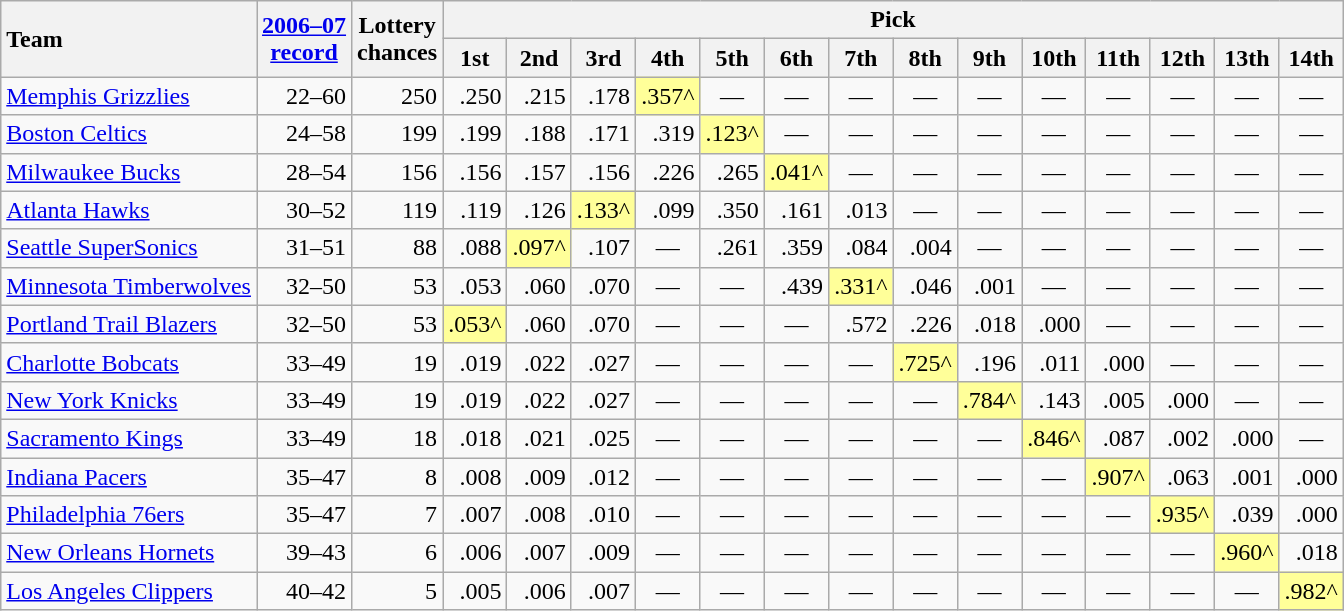<table class="wikitable" style="text-align:right">
<tr>
<th rowspan="2" style="text-align:left;">Team</th>
<th rowspan="2"><a href='#'>2006–07<br>record</a></th>
<th rowspan="2">Lottery<br>chances</th>
<th colspan="14">Pick</th>
</tr>
<tr>
<th>1st</th>
<th>2nd</th>
<th>3rd</th>
<th>4th</th>
<th>5th</th>
<th>6th</th>
<th>7th</th>
<th>8th</th>
<th>9th</th>
<th>10th</th>
<th>11th</th>
<th>12th</th>
<th>13th</th>
<th>14th</th>
</tr>
<tr>
<td align="left"><a href='#'>Memphis Grizzlies</a></td>
<td>22–60</td>
<td>250</td>
<td>.250</td>
<td>.215</td>
<td>.178</td>
<td style="background:#ff9;">.357^</td>
<td style="text-align:center;">—</td>
<td style="text-align:center;">—</td>
<td style="text-align:center;">—</td>
<td style="text-align:center;">—</td>
<td style="text-align:center;">—</td>
<td style="text-align:center;">—</td>
<td style="text-align:center;">—</td>
<td style="text-align:center;">—</td>
<td style="text-align:center;">—</td>
<td style="text-align:center;">—</td>
</tr>
<tr>
<td align="left"><a href='#'>Boston Celtics</a></td>
<td>24–58</td>
<td>199</td>
<td>.199</td>
<td>.188</td>
<td>.171</td>
<td>.319</td>
<td style="background:#ff9;">.123^</td>
<td style="text-align:center;">—</td>
<td style="text-align:center;">—</td>
<td style="text-align:center;">—</td>
<td style="text-align:center;">—</td>
<td style="text-align:center;">—</td>
<td style="text-align:center;">—</td>
<td style="text-align:center;">—</td>
<td style="text-align:center;">—</td>
<td style="text-align:center;">—</td>
</tr>
<tr>
<td align="left"><a href='#'>Milwaukee Bucks</a></td>
<td>28–54</td>
<td>156</td>
<td>.156</td>
<td>.157</td>
<td>.156</td>
<td>.226</td>
<td>.265</td>
<td style="background:#ff9;">.041^</td>
<td style="text-align:center;">—</td>
<td style="text-align:center;">—</td>
<td style="text-align:center;">—</td>
<td style="text-align:center;">—</td>
<td style="text-align:center;">—</td>
<td style="text-align:center;">—</td>
<td style="text-align:center;">—</td>
<td style="text-align:center;">—</td>
</tr>
<tr>
<td align="left"><a href='#'>Atlanta Hawks</a></td>
<td>30–52</td>
<td>119</td>
<td>.119</td>
<td>.126</td>
<td style="background:#ff9;">.133^</td>
<td>.099</td>
<td>.350</td>
<td>.161</td>
<td>.013</td>
<td style="text-align:center;">—</td>
<td style="text-align:center;">—</td>
<td style="text-align:center;">—</td>
<td style="text-align:center;">—</td>
<td style="text-align:center;">—</td>
<td style="text-align:center;">—</td>
<td style="text-align:center;">—</td>
</tr>
<tr>
<td align="left"><a href='#'>Seattle SuperSonics</a></td>
<td>31–51</td>
<td>88</td>
<td>.088</td>
<td style="background:#ff9;">.097^</td>
<td>.107</td>
<td style="text-align:center;">—</td>
<td>.261</td>
<td>.359</td>
<td>.084</td>
<td>.004</td>
<td style="text-align:center;">—</td>
<td style="text-align:center;">—</td>
<td style="text-align:center;">—</td>
<td style="text-align:center;">—</td>
<td style="text-align:center;">—</td>
<td style="text-align:center;">—</td>
</tr>
<tr>
<td align="left"><a href='#'>Minnesota Timberwolves</a></td>
<td>32–50</td>
<td>53</td>
<td>.053</td>
<td>.060</td>
<td>.070</td>
<td style="text-align:center;">—</td>
<td style="text-align:center;">—</td>
<td>.439</td>
<td style="background:#ff9;">.331^</td>
<td>.046</td>
<td>.001</td>
<td style="text-align:center;">—</td>
<td style="text-align:center;">—</td>
<td style="text-align:center;">—</td>
<td style="text-align:center;">—</td>
<td style="text-align:center;">—</td>
</tr>
<tr>
<td align="left"><a href='#'>Portland Trail Blazers</a></td>
<td>32–50</td>
<td>53</td>
<td style="background:#ff9;">.053^</td>
<td>.060</td>
<td>.070</td>
<td style="text-align:center;">—</td>
<td style="text-align:center;">—</td>
<td style="text-align:center;">—</td>
<td>.572</td>
<td>.226</td>
<td>.018</td>
<td>.000</td>
<td style="text-align:center;">—</td>
<td style="text-align:center;">—</td>
<td style="text-align:center;">—</td>
<td style="text-align:center;">—</td>
</tr>
<tr>
<td align="left"><a href='#'>Charlotte Bobcats</a></td>
<td>33–49</td>
<td>19</td>
<td>.019</td>
<td>.022</td>
<td>.027</td>
<td style="text-align:center;">—</td>
<td style="text-align:center;">—</td>
<td style="text-align:center;">—</td>
<td style="text-align:center;">—</td>
<td style="background:#ff9;">.725^</td>
<td>.196</td>
<td>.011</td>
<td>.000</td>
<td style="text-align:center;">—</td>
<td style="text-align:center;">—</td>
<td style="text-align:center;">—</td>
</tr>
<tr>
<td align="left"><a href='#'>New York Knicks</a></td>
<td>33–49</td>
<td>19</td>
<td>.019</td>
<td>.022</td>
<td>.027</td>
<td style="text-align:center;">—</td>
<td style="text-align:center;">—</td>
<td style="text-align:center;">—</td>
<td style="text-align:center;">—</td>
<td style="text-align:center;">—</td>
<td style="background:#ff9;">.784^</td>
<td>.143</td>
<td>.005</td>
<td>.000</td>
<td style="text-align:center;">—</td>
<td style="text-align:center;">—</td>
</tr>
<tr>
<td align="left"><a href='#'>Sacramento Kings</a></td>
<td>33–49</td>
<td>18</td>
<td>.018</td>
<td>.021</td>
<td>.025</td>
<td style="text-align:center;">—</td>
<td style="text-align:center;">—</td>
<td style="text-align:center;">—</td>
<td style="text-align:center;">—</td>
<td style="text-align:center;">—</td>
<td style="text-align:center;">—</td>
<td style="background:#ff9;">.846^</td>
<td>.087</td>
<td>.002</td>
<td>.000</td>
<td style="text-align:center;">—</td>
</tr>
<tr>
<td align="left"><a href='#'>Indiana Pacers</a></td>
<td>35–47</td>
<td>8</td>
<td>.008</td>
<td>.009</td>
<td>.012</td>
<td style="text-align:center;">—</td>
<td style="text-align:center;">—</td>
<td style="text-align:center;">—</td>
<td style="text-align:center;">—</td>
<td style="text-align:center;">—</td>
<td style="text-align:center;">—</td>
<td style="text-align:center;">—</td>
<td style="background:#ff9;">.907^</td>
<td>.063</td>
<td>.001</td>
<td>.000</td>
</tr>
<tr>
<td align="left"><a href='#'>Philadelphia 76ers</a></td>
<td>35–47</td>
<td>7</td>
<td>.007</td>
<td>.008</td>
<td>.010</td>
<td style="text-align:center;">—</td>
<td style="text-align:center;">—</td>
<td style="text-align:center;">—</td>
<td style="text-align:center;">—</td>
<td style="text-align:center;">—</td>
<td style="text-align:center;">—</td>
<td style="text-align:center;">—</td>
<td style="text-align:center;">—</td>
<td style="background:#ff9;">.935^</td>
<td>.039</td>
<td>.000</td>
</tr>
<tr>
<td align="left"><a href='#'>New Orleans Hornets</a></td>
<td>39–43</td>
<td>6</td>
<td>.006</td>
<td>.007</td>
<td>.009</td>
<td style="text-align:center;">—</td>
<td style="text-align:center;">—</td>
<td style="text-align:center;">—</td>
<td style="text-align:center;">—</td>
<td style="text-align:center;">—</td>
<td style="text-align:center;">—</td>
<td style="text-align:center;">—</td>
<td style="text-align:center;">—</td>
<td style="text-align:center;">—</td>
<td style="background:#ff9;">.960^</td>
<td>.018</td>
</tr>
<tr>
<td align="left"><a href='#'>Los Angeles Clippers</a></td>
<td>40–42</td>
<td>5</td>
<td>.005</td>
<td>.006</td>
<td>.007</td>
<td style="text-align:center;">—</td>
<td style="text-align:center;">—</td>
<td style="text-align:center;">—</td>
<td style="text-align:center;">—</td>
<td style="text-align:center;">—</td>
<td style="text-align:center;">—</td>
<td style="text-align:center;">—</td>
<td style="text-align:center;">—</td>
<td style="text-align:center;">—</td>
<td style="text-align:center;">—</td>
<td style="background:#ff9;">.982^</td>
</tr>
</table>
